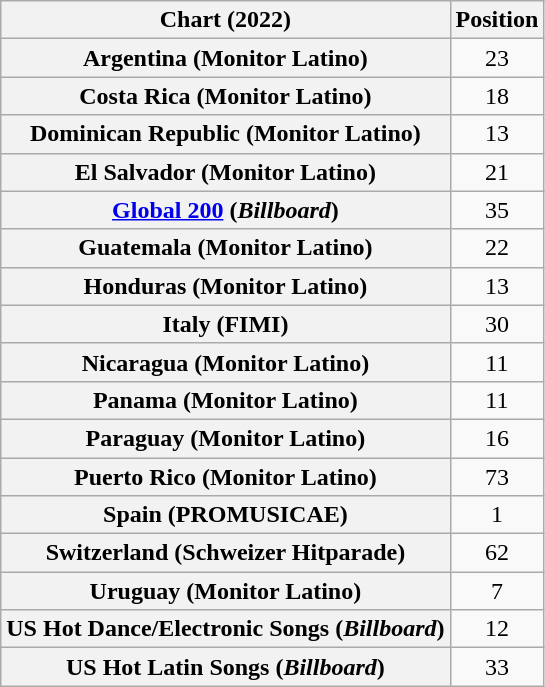<table class="wikitable sortable plainrowheaders" style="text-align:center">
<tr>
<th scope="col">Chart (2022)</th>
<th scope="col">Position</th>
</tr>
<tr>
<th scope="row">Argentina (Monitor Latino)</th>
<td>23</td>
</tr>
<tr>
<th scope="row">Costa Rica (Monitor Latino)</th>
<td>18</td>
</tr>
<tr>
<th scope="row">Dominican Republic (Monitor Latino)</th>
<td>13</td>
</tr>
<tr>
<th scope="row">El Salvador (Monitor Latino)</th>
<td>21</td>
</tr>
<tr>
<th scope="row"><a href='#'>Global 200</a> (<em>Billboard</em>)</th>
<td>35</td>
</tr>
<tr>
<th scope="row">Guatemala (Monitor Latino)</th>
<td>22</td>
</tr>
<tr>
<th scope="row">Honduras (Monitor Latino)</th>
<td>13</td>
</tr>
<tr>
<th scope="row">Italy (FIMI)</th>
<td>30</td>
</tr>
<tr>
<th scope="row">Nicaragua (Monitor Latino)</th>
<td>11</td>
</tr>
<tr>
<th scope="row">Panama (Monitor Latino)</th>
<td>11</td>
</tr>
<tr>
<th scope="row">Paraguay (Monitor Latino)</th>
<td>16</td>
</tr>
<tr>
<th scope="row">Puerto Rico (Monitor Latino)</th>
<td>73</td>
</tr>
<tr>
<th scope="row">Spain (PROMUSICAE)</th>
<td>1</td>
</tr>
<tr>
<th scope="row">Switzerland (Schweizer Hitparade)</th>
<td>62</td>
</tr>
<tr>
<th scope="row">Uruguay (Monitor Latino)</th>
<td>7</td>
</tr>
<tr>
<th scope="row">US Hot Dance/Electronic Songs (<em>Billboard</em>)</th>
<td>12</td>
</tr>
<tr>
<th scope="row">US Hot Latin Songs (<em>Billboard</em>)</th>
<td>33</td>
</tr>
</table>
